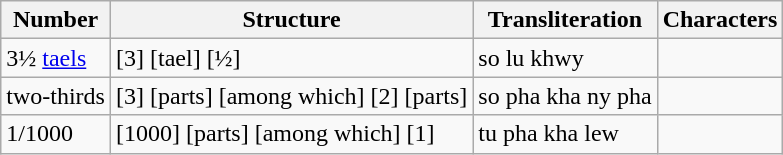<table class="wikitable">
<tr>
<th>Number</th>
<th>Structure</th>
<th>Transliteration</th>
<th>Characters</th>
</tr>
<tr>
<td>3½ <a href='#'>taels</a></td>
<td>[3] [tael] [½]</td>
<td>so lu khwy</td>
<td></td>
</tr>
<tr>
<td>two-thirds</td>
<td>[3] [parts] [among which] [2] [parts]</td>
<td>so pha kha ny pha</td>
<td></td>
</tr>
<tr>
<td>1/1000</td>
<td>[1000] [parts] [among which] [1]</td>
<td>tu pha kha lew</td>
<td></td>
</tr>
</table>
